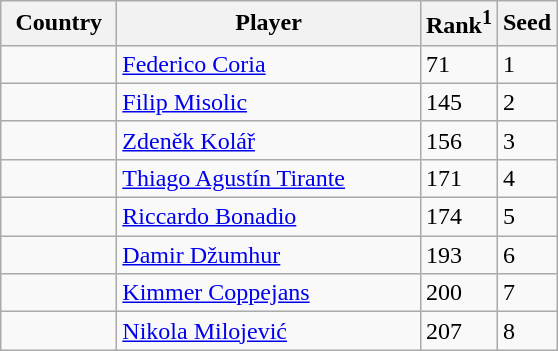<table class="sortable wikitable">
<tr>
<th width="70">Country</th>
<th width="195">Player</th>
<th>Rank<sup>1</sup></th>
<th>Seed</th>
</tr>
<tr>
<td></td>
<td><a href='#'>Federico Coria</a></td>
<td>71</td>
<td>1</td>
</tr>
<tr>
<td></td>
<td><a href='#'>Filip Misolic</a></td>
<td>145</td>
<td>2</td>
</tr>
<tr>
<td></td>
<td><a href='#'>Zdeněk Kolář</a></td>
<td>156</td>
<td>3</td>
</tr>
<tr>
<td></td>
<td><a href='#'>Thiago Agustín Tirante</a></td>
<td>171</td>
<td>4</td>
</tr>
<tr>
<td></td>
<td><a href='#'>Riccardo Bonadio</a></td>
<td>174</td>
<td>5</td>
</tr>
<tr>
<td></td>
<td><a href='#'>Damir Džumhur</a></td>
<td>193</td>
<td>6</td>
</tr>
<tr>
<td></td>
<td><a href='#'>Kimmer Coppejans</a></td>
<td>200</td>
<td>7</td>
</tr>
<tr>
<td></td>
<td><a href='#'>Nikola Milojević</a></td>
<td>207</td>
<td>8</td>
</tr>
</table>
